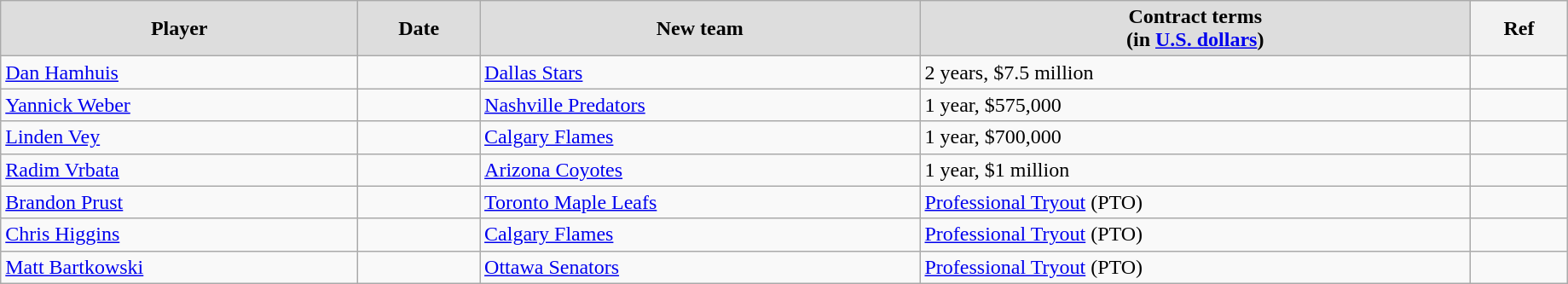<table class="wikitable" style="width:97%;">
<tr>
<th style="background:#ddd;">Player</th>
<th style="background:#ddd;">Date</th>
<th style="background:#ddd;">New team</th>
<th style="background:#ddd;">Contract terms<br>(in <a href='#'>U.S. dollars</a>)</th>
<th>Ref</th>
</tr>
<tr>
<td><a href='#'>Dan Hamhuis</a></td>
<td></td>
<td><a href='#'>Dallas Stars</a></td>
<td>2 years, $7.5 million</td>
<td></td>
</tr>
<tr>
<td><a href='#'>Yannick Weber</a></td>
<td></td>
<td><a href='#'>Nashville Predators</a></td>
<td>1 year, $575,000</td>
<td></td>
</tr>
<tr>
<td><a href='#'>Linden Vey</a></td>
<td></td>
<td><a href='#'>Calgary Flames</a></td>
<td>1 year, $700,000</td>
<td></td>
</tr>
<tr>
<td><a href='#'>Radim Vrbata</a></td>
<td></td>
<td><a href='#'>Arizona Coyotes</a></td>
<td>1 year, $1 million</td>
<td></td>
</tr>
<tr>
<td><a href='#'>Brandon Prust</a></td>
<td></td>
<td><a href='#'>Toronto Maple Leafs</a></td>
<td><a href='#'>Professional Tryout</a> (PTO)</td>
<td></td>
</tr>
<tr>
<td><a href='#'>Chris Higgins</a></td>
<td></td>
<td><a href='#'>Calgary Flames</a></td>
<td><a href='#'>Professional Tryout</a> (PTO)</td>
<td></td>
</tr>
<tr>
<td><a href='#'>Matt Bartkowski</a></td>
<td></td>
<td><a href='#'>Ottawa Senators</a></td>
<td><a href='#'>Professional Tryout</a> (PTO)</td>
<td></td>
</tr>
</table>
